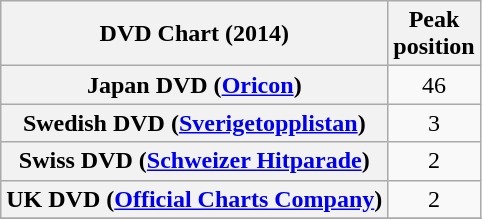<table class="wikitable sortable plainrowheaders" style="text-align:center;">
<tr>
<th>DVD Chart (2014)</th>
<th>Peak<br>position</th>
</tr>
<tr>
<th scope="row">Japan DVD (<a href='#'>Oricon</a>)</th>
<td style="text-align:center;">46</td>
</tr>
<tr>
<th scope="row">Swedish DVD (<a href='#'>Sverigetopplistan</a>)</th>
<td style="text-align:center;">3</td>
</tr>
<tr>
<th scope="row">Swiss DVD (<a href='#'>Schweizer Hitparade</a>)</th>
<td style="text-align:center;">2</td>
</tr>
<tr>
<th scope="row">UK DVD (<a href='#'>Official Charts Company</a>)</th>
<td style="text-align:center;">2</td>
</tr>
<tr>
</tr>
</table>
